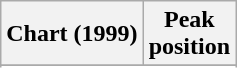<table class="wikitable sortable plainrowheaders" style="text-align:center">
<tr>
<th scope="col">Chart (1999)</th>
<th scope="col">Peak<br> position</th>
</tr>
<tr>
</tr>
<tr>
</tr>
<tr>
</tr>
</table>
